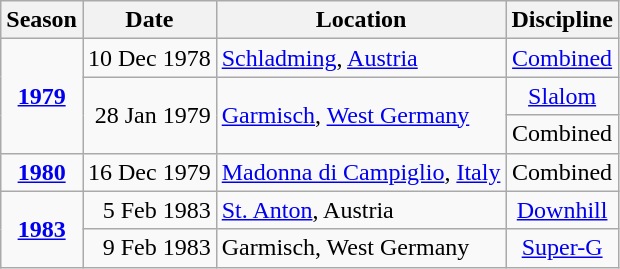<table class="wikitable">
<tr>
<th>Season</th>
<th>Date</th>
<th>Location</th>
<th>Discipline</th>
</tr>
<tr>
<td rowspan=3 align=center><strong><a href='#'>1979</a></strong></td>
<td align=right>10 Dec 1978</td>
<td> <a href='#'>Schladming</a>, <a href='#'>Austria</a></td>
<td align=center><a href='#'>Combined</a></td>
</tr>
<tr>
<td rowspan=2 align=right>28 Jan 1979</td>
<td rowspan=2> <a href='#'>Garmisch</a>, <a href='#'>West Germany</a></td>
<td align=center><a href='#'>Slalom</a></td>
</tr>
<tr>
<td align=center>Combined</td>
</tr>
<tr>
<td rowspan=1 align=center><strong><a href='#'>1980</a></strong></td>
<td align=right>16 Dec 1979</td>
<td> <a href='#'>Madonna di Campiglio</a>, <a href='#'>Italy</a></td>
<td align=center>Combined</td>
</tr>
<tr>
<td rowspan=2 align=center><strong><a href='#'>1983</a></strong></td>
<td align=right>5 Feb 1983</td>
<td> <a href='#'>St. Anton</a>, Austria</td>
<td align=center><a href='#'>Downhill</a></td>
</tr>
<tr>
<td align=right>9 Feb 1983</td>
<td> Garmisch, West Germany</td>
<td align=center><a href='#'>Super-G</a></td>
</tr>
</table>
